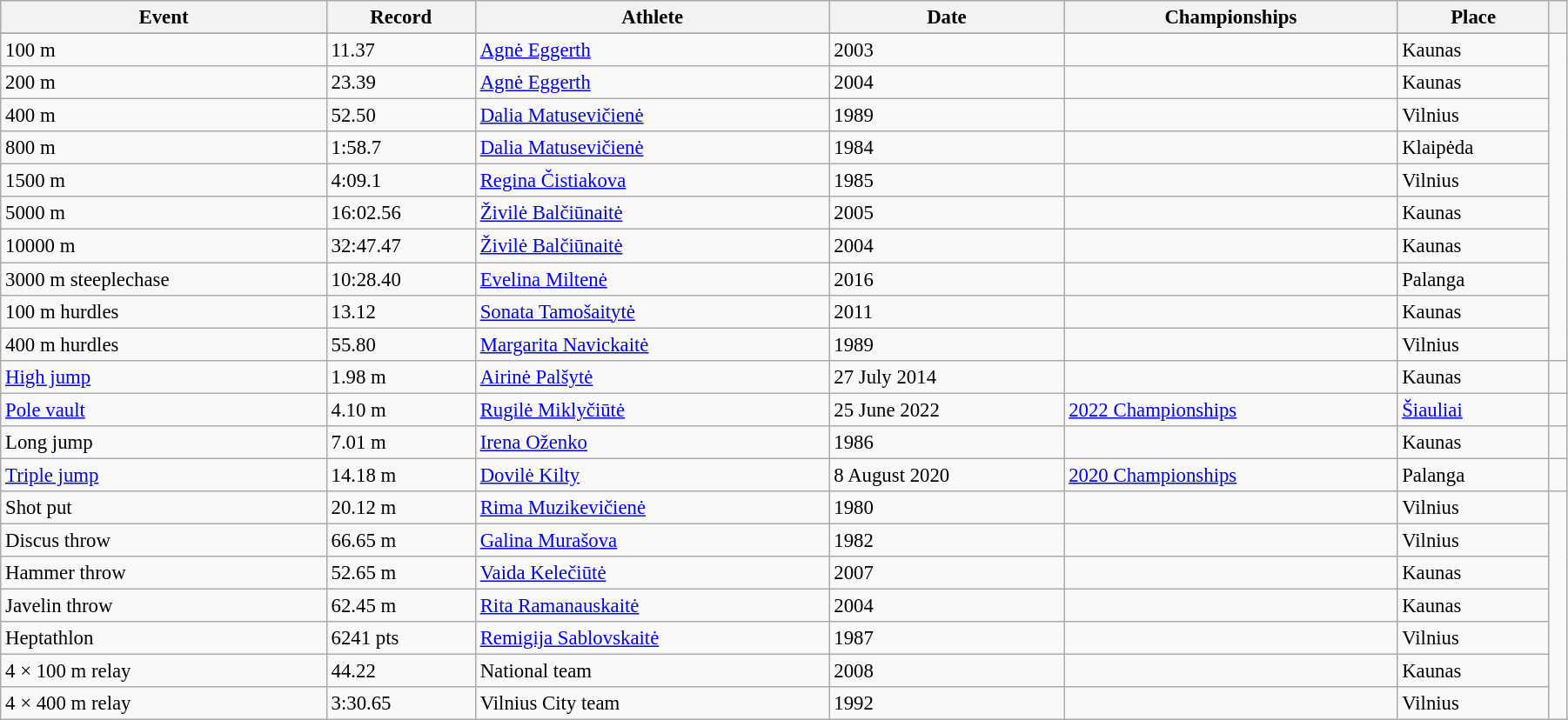<table class="wikitable" style="font-size:95%; width: 95%;">
<tr>
<th>Event</th>
<th>Record</th>
<th>Athlete</th>
<th>Date</th>
<th>Championships</th>
<th>Place</th>
<th></th>
</tr>
<tr>
</tr>
<tr>
<td>100 m</td>
<td>11.37</td>
<td><a href='#'>Agnė Eggerth</a></td>
<td>2003</td>
<td></td>
<td>Kaunas</td>
</tr>
<tr>
<td>200 m</td>
<td>23.39</td>
<td><a href='#'>Agnė Eggerth</a></td>
<td>2004</td>
<td></td>
<td>Kaunas</td>
</tr>
<tr>
<td>400 m</td>
<td>52.50</td>
<td><a href='#'>Dalia Matusevičienė</a></td>
<td>1989</td>
<td></td>
<td>Vilnius</td>
</tr>
<tr>
<td>800 m</td>
<td>1:58.7</td>
<td><a href='#'>Dalia Matusevičienė</a></td>
<td>1984</td>
<td></td>
<td>Klaipėda</td>
</tr>
<tr>
<td>1500 m</td>
<td>4:09.1</td>
<td><a href='#'>Regina Čistiakova</a></td>
<td>1985</td>
<td></td>
<td>Vilnius</td>
</tr>
<tr>
<td>5000 m</td>
<td>16:02.56</td>
<td><a href='#'>Živilė Balčiūnaitė</a></td>
<td>2005</td>
<td></td>
<td>Kaunas</td>
</tr>
<tr>
<td>10000 m</td>
<td>32:47.47</td>
<td><a href='#'>Živilė Balčiūnaitė</a></td>
<td>2004</td>
<td></td>
<td>Kaunas</td>
</tr>
<tr>
<td>3000 m steeplechase</td>
<td>10:28.40</td>
<td><a href='#'>Evelina Miltenė</a></td>
<td>2016</td>
<td></td>
<td>Palanga</td>
</tr>
<tr>
<td>100 m hurdles</td>
<td>13.12</td>
<td><a href='#'>Sonata Tamošaitytė</a></td>
<td>2011</td>
<td></td>
<td>Kaunas</td>
</tr>
<tr>
<td>400 m hurdles</td>
<td>55.80</td>
<td><a href='#'>Margarita Navickaitė</a></td>
<td>1989</td>
<td></td>
<td>Vilnius</td>
</tr>
<tr>
<td><a href='#'>High jump</a></td>
<td>1.98 m</td>
<td><a href='#'>Airinė Palšytė</a></td>
<td>27 July 2014</td>
<td></td>
<td>Kaunas</td>
<td></td>
</tr>
<tr>
<td><a href='#'>Pole vault</a></td>
<td>4.10 m</td>
<td><a href='#'>Rugilė Miklyčiūtė</a></td>
<td>25 June 2022</td>
<td><a href='#'>2022 Championships</a></td>
<td><a href='#'>Šiauliai</a></td>
<td></td>
</tr>
<tr>
<td>Long jump</td>
<td>7.01 m</td>
<td><a href='#'>Irena Oženko</a></td>
<td>1986</td>
<td></td>
<td>Kaunas</td>
</tr>
<tr>
<td><a href='#'>Triple jump</a></td>
<td>14.18 m </td>
<td><a href='#'>Dovilė Kilty</a></td>
<td>8 August 2020</td>
<td><a href='#'>2020 Championships</a></td>
<td>Palanga</td>
<td></td>
</tr>
<tr>
<td>Shot put</td>
<td>20.12 m</td>
<td><a href='#'>Rima Muzikevičienė</a></td>
<td>1980</td>
<td></td>
<td>Vilnius</td>
</tr>
<tr>
<td>Discus throw</td>
<td>66.65 m</td>
<td><a href='#'>Galina Murašova</a></td>
<td>1982</td>
<td></td>
<td>Vilnius</td>
</tr>
<tr>
<td>Hammer throw</td>
<td>52.65 m</td>
<td><a href='#'>Vaida Kelečiūtė</a></td>
<td>2007</td>
<td></td>
<td>Kaunas</td>
</tr>
<tr>
<td>Javelin throw</td>
<td>62.45 m</td>
<td><a href='#'>Rita Ramanauskaitė</a></td>
<td>2004</td>
<td></td>
<td>Kaunas</td>
</tr>
<tr>
<td>Heptathlon</td>
<td>6241 pts</td>
<td><a href='#'>Remigija Sablovskaitė</a></td>
<td>1987</td>
<td></td>
<td>Vilnius</td>
</tr>
<tr>
<td>4 × 100 m relay</td>
<td>44.22</td>
<td>National team</td>
<td>2008</td>
<td></td>
<td>Kaunas</td>
</tr>
<tr>
<td>4 × 400 m relay</td>
<td>3:30.65</td>
<td>Vilnius City team</td>
<td>1992</td>
<td></td>
<td>Vilnius</td>
</tr>
</table>
